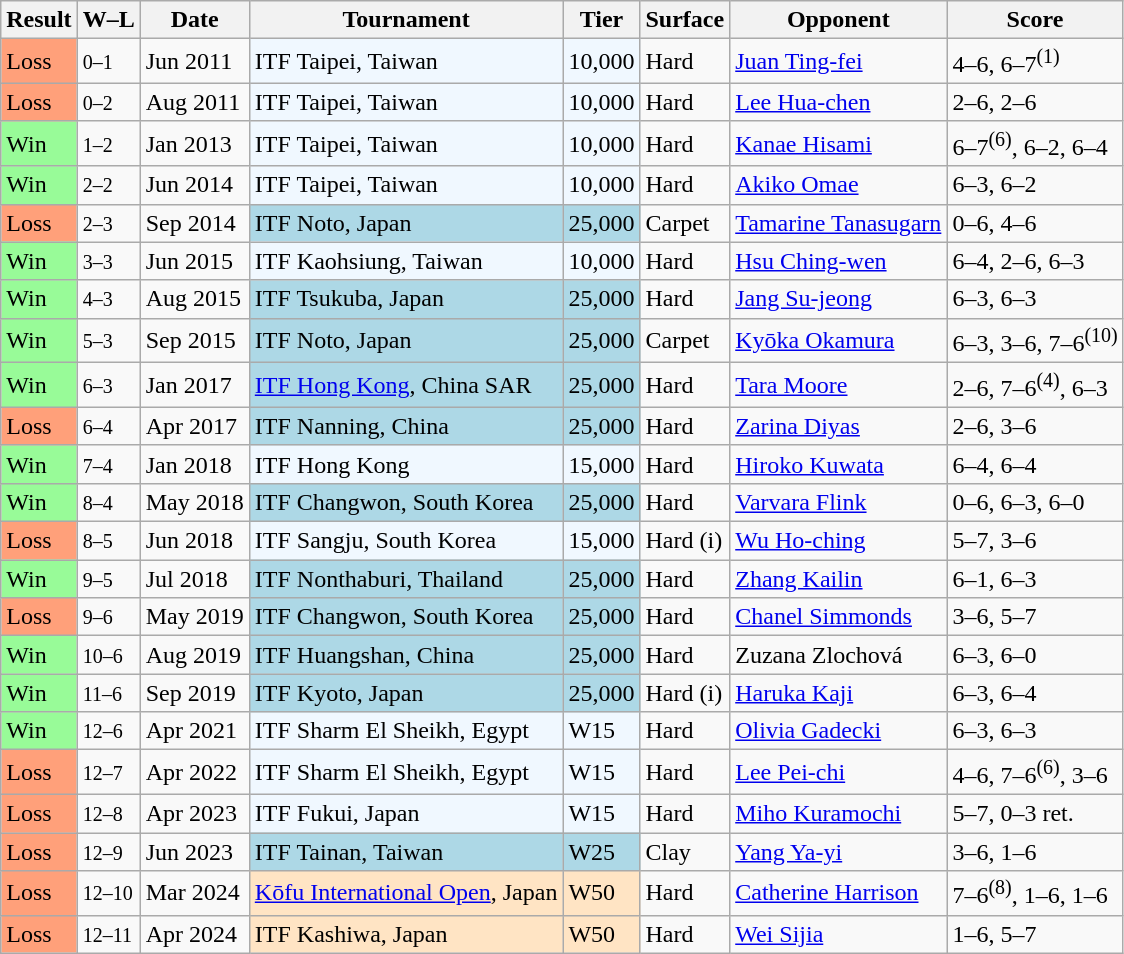<table class="sortable wikitable">
<tr>
<th>Result</th>
<th class="unsortable">W–L</th>
<th>Date</th>
<th>Tournament</th>
<th>Tier</th>
<th>Surface</th>
<th>Opponent</th>
<th class="unsortable">Score</th>
</tr>
<tr>
<td bgcolor="FFA07A">Loss</td>
<td><small>0–1</small></td>
<td>Jun 2011</td>
<td style="background:#f0f8ff;">ITF Taipei, Taiwan</td>
<td style="background:#f0f8ff;">10,000</td>
<td>Hard</td>
<td> <a href='#'>Juan Ting-fei</a></td>
<td>4–6, 6–7<sup>(1)</sup></td>
</tr>
<tr>
<td bgcolor="FFA07A">Loss</td>
<td><small>0–2</small></td>
<td>Aug 2011</td>
<td style="background:#f0f8ff;">ITF Taipei, Taiwan</td>
<td style="background:#f0f8ff;">10,000</td>
<td>Hard</td>
<td> <a href='#'>Lee Hua-chen</a></td>
<td>2–6, 2–6</td>
</tr>
<tr>
<td style="background:#98fb98;">Win</td>
<td><small>1–2</small></td>
<td>Jan 2013</td>
<td style="background:#f0f8ff;">ITF Taipei, Taiwan</td>
<td style="background:#f0f8ff;">10,000</td>
<td>Hard</td>
<td> <a href='#'>Kanae Hisami</a></td>
<td>6–7<sup>(6)</sup>, 6–2, 6–4</td>
</tr>
<tr>
<td style="background:#98fb98;">Win</td>
<td><small>2–2</small></td>
<td>Jun 2014</td>
<td style="background:#f0f8ff;">ITF Taipei, Taiwan</td>
<td style="background:#f0f8ff;">10,000</td>
<td>Hard</td>
<td> <a href='#'>Akiko Omae</a></td>
<td>6–3, 6–2</td>
</tr>
<tr>
<td bgcolor="FFA07A">Loss</td>
<td><small>2–3</small></td>
<td>Sep 2014</td>
<td style="background:lightblue;">ITF Noto, Japan</td>
<td style="background:lightblue;">25,000</td>
<td>Carpet</td>
<td> <a href='#'>Tamarine Tanasugarn</a></td>
<td>0–6, 4–6</td>
</tr>
<tr>
<td style="background:#98fb98;">Win</td>
<td><small>3–3</small></td>
<td>Jun 2015</td>
<td style="background:#f0f8ff;">ITF Kaohsiung, Taiwan</td>
<td style="background:#f0f8ff;">10,000</td>
<td>Hard</td>
<td> <a href='#'>Hsu Ching-wen</a></td>
<td>6–4, 2–6, 6–3</td>
</tr>
<tr>
<td style="background:#98fb98;">Win</td>
<td><small>4–3</small></td>
<td>Aug 2015</td>
<td style="background:lightblue;">ITF Tsukuba, Japan</td>
<td style="background:lightblue;">25,000</td>
<td>Hard</td>
<td> <a href='#'>Jang Su-jeong</a></td>
<td>6–3, 6–3</td>
</tr>
<tr>
<td style="background:#98fb98;">Win</td>
<td><small>5–3</small></td>
<td>Sep 2015</td>
<td style="background:lightblue;">ITF Noto, Japan</td>
<td style="background:lightblue;">25,000</td>
<td>Carpet</td>
<td> <a href='#'>Kyōka Okamura</a></td>
<td>6–3, 3–6, 7–6<sup>(10)</sup></td>
</tr>
<tr>
<td style="background:#98fb98;">Win</td>
<td><small>6–3</small></td>
<td>Jan 2017</td>
<td style="background:lightblue;"><a href='#'>ITF Hong Kong</a>, China SAR</td>
<td style="background:lightblue;">25,000</td>
<td>Hard</td>
<td> <a href='#'>Tara Moore</a></td>
<td>2–6, 7–6<sup>(4)</sup>, 6–3</td>
</tr>
<tr>
<td bgcolor="FFA07A">Loss</td>
<td><small>6–4</small></td>
<td>Apr 2017</td>
<td style="background:lightblue;">ITF Nanning, China</td>
<td style="background:lightblue;">25,000</td>
<td>Hard</td>
<td> <a href='#'>Zarina Diyas</a></td>
<td>2–6, 3–6</td>
</tr>
<tr>
<td style="background:#98fb98;">Win</td>
<td><small>7–4</small></td>
<td>Jan 2018</td>
<td style="background:#f0f8ff;">ITF Hong Kong</td>
<td style="background:#f0f8ff;">15,000</td>
<td>Hard</td>
<td> <a href='#'>Hiroko Kuwata</a></td>
<td>6–4, 6–4</td>
</tr>
<tr>
<td style="background:#98fb98;">Win</td>
<td><small>8–4</small></td>
<td>May 2018</td>
<td style="background:lightblue;">ITF Changwon, South Korea</td>
<td style="background:lightblue;">25,000</td>
<td>Hard</td>
<td> <a href='#'>Varvara Flink</a></td>
<td>0–6, 6–3, 6–0</td>
</tr>
<tr>
<td bgcolor="FFA07A">Loss</td>
<td><small>8–5</small></td>
<td>Jun 2018</td>
<td style="background:#f0f8ff;">ITF Sangju, South Korea</td>
<td style="background:#f0f8ff;">15,000</td>
<td>Hard (i)</td>
<td> <a href='#'>Wu Ho-ching</a></td>
<td>5–7, 3–6</td>
</tr>
<tr>
<td style="background:#98fb98;">Win</td>
<td><small>9–5</small></td>
<td>Jul 2018</td>
<td style="background:lightblue;">ITF Nonthaburi, Thailand</td>
<td style="background:lightblue;">25,000</td>
<td>Hard</td>
<td> <a href='#'>Zhang Kailin</a></td>
<td>6–1, 6–3</td>
</tr>
<tr>
<td bgcolor="FFA07A">Loss</td>
<td><small>9–6</small></td>
<td>May 2019</td>
<td style="background:lightblue;">ITF Changwon, South Korea</td>
<td style="background:lightblue;">25,000</td>
<td>Hard</td>
<td> <a href='#'>Chanel Simmonds</a></td>
<td>3–6, 5–7</td>
</tr>
<tr>
<td style="background:#98fb98;">Win</td>
<td><small>10–6</small></td>
<td>Aug 2019</td>
<td style="background:lightblue;">ITF Huangshan, China</td>
<td style="background:lightblue;">25,000</td>
<td>Hard</td>
<td> Zuzana Zlochová</td>
<td>6–3, 6–0</td>
</tr>
<tr>
<td style="background:#98fb98;">Win</td>
<td><small>11–6</small></td>
<td>Sep 2019</td>
<td style="background:lightblue;">ITF Kyoto, Japan</td>
<td style="background:lightblue;">25,000</td>
<td>Hard (i)</td>
<td> <a href='#'>Haruka Kaji</a></td>
<td>6–3, 6–4</td>
</tr>
<tr>
<td style="background:#98fb98;">Win</td>
<td><small>12–6</small></td>
<td>Apr 2021</td>
<td style="background:#f0f8ff;">ITF Sharm El Sheikh, Egypt</td>
<td style="background:#f0f8ff;">W15</td>
<td>Hard</td>
<td> <a href='#'>Olivia Gadecki</a></td>
<td>6–3, 6–3</td>
</tr>
<tr>
<td bgcolor="FFA07A">Loss</td>
<td><small>12–7</small></td>
<td>Apr 2022</td>
<td style="background:#f0f8ff;">ITF Sharm El Sheikh, Egypt</td>
<td style="background:#f0f8ff;">W15</td>
<td>Hard</td>
<td> <a href='#'>Lee Pei-chi</a></td>
<td>4–6, 7–6<sup>(6)</sup>, 3–6</td>
</tr>
<tr>
<td bgcolor="FFA07A">Loss</td>
<td><small>12–8</small></td>
<td>Apr 2023</td>
<td style="background:#f0f8ff;">ITF Fukui, Japan</td>
<td style="background:#f0f8ff;">W15</td>
<td>Hard</td>
<td> <a href='#'>Miho Kuramochi</a></td>
<td>5–7, 0–3 ret.</td>
</tr>
<tr>
<td bgcolor="FFA07A">Loss</td>
<td><small>12–9</small></td>
<td>Jun 2023</td>
<td style="background:lightblue;">ITF Tainan, Taiwan</td>
<td style="background:lightblue;">W25</td>
<td>Clay</td>
<td> <a href='#'>Yang Ya-yi</a></td>
<td>3–6, 1–6</td>
</tr>
<tr>
<td bgcolor="FFA07A">Loss</td>
<td><small>12–10</small></td>
<td>Mar 2024</td>
<td style="background:#ffe4c4;"><a href='#'>Kōfu International Open</a>, Japan</td>
<td style="background:#ffe4c4;">W50</td>
<td>Hard</td>
<td> <a href='#'>Catherine Harrison</a></td>
<td>7–6<sup>(8)</sup>, 1–6, 1–6</td>
</tr>
<tr>
<td bgcolor="FFA07A">Loss</td>
<td><small>12–11</small></td>
<td>Apr 2024</td>
<td style="background:#ffe4c4;">ITF Kashiwa, Japan</td>
<td style="background:#ffe4c4;">W50</td>
<td>Hard</td>
<td> <a href='#'>Wei Sijia</a></td>
<td>1–6, 5–7</td>
</tr>
</table>
